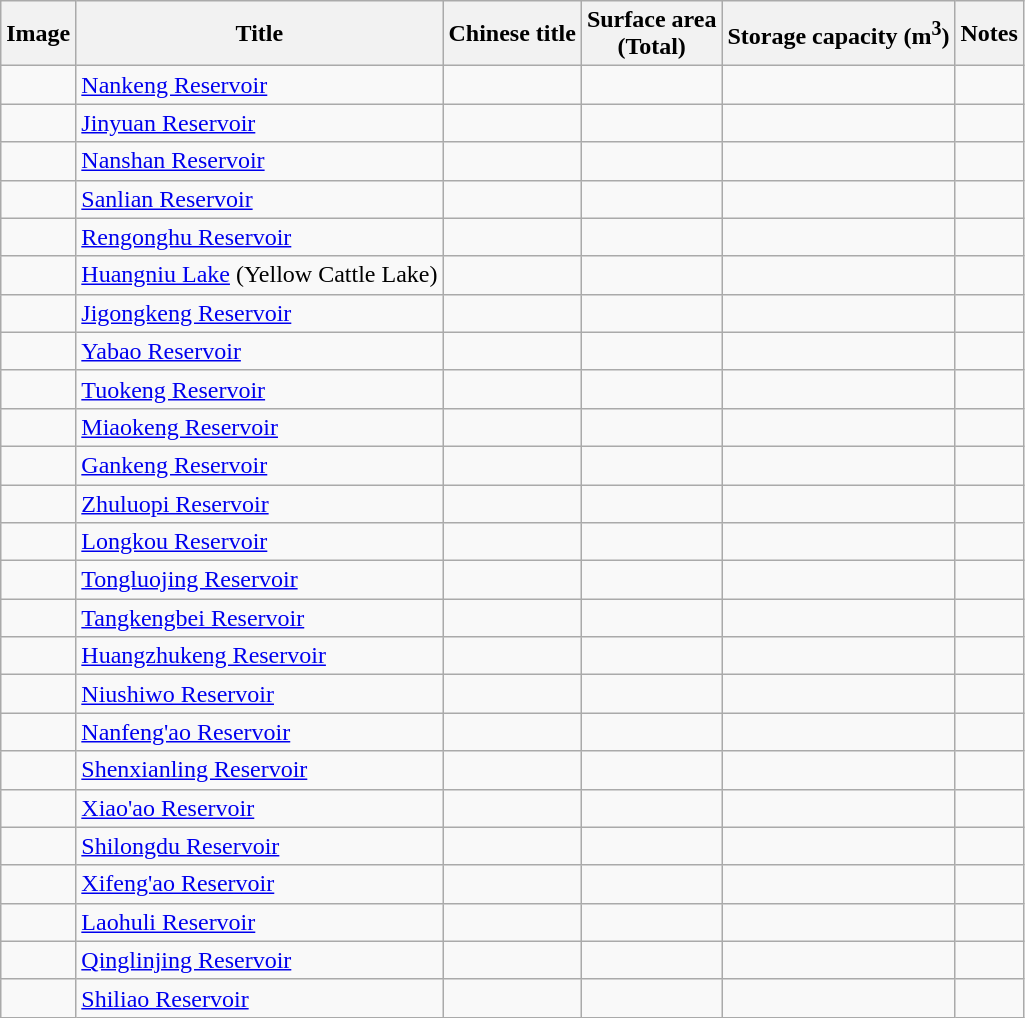<table class="wikitable">
<tr>
<th>Image</th>
<th>Title</th>
<th>Chinese title</th>
<th>Surface area<br>(Total)</th>
<th>Storage capacity (m<sup>3</sup>)</th>
<th>Notes</th>
</tr>
<tr>
<td></td>
<td><a href='#'>Nankeng Reservoir</a></td>
<td></td>
<td></td>
<td></td>
<td></td>
</tr>
<tr>
<td></td>
<td><a href='#'>Jinyuan Reservoir</a></td>
<td></td>
<td></td>
<td></td>
<td></td>
</tr>
<tr>
<td></td>
<td><a href='#'>Nanshan Reservoir</a></td>
<td></td>
<td></td>
<td></td>
<td></td>
</tr>
<tr>
<td></td>
<td><a href='#'>Sanlian Reservoir</a></td>
<td></td>
<td></td>
<td></td>
<td></td>
</tr>
<tr>
<td></td>
<td><a href='#'>Rengonghu Reservoir</a></td>
<td></td>
<td></td>
<td></td>
<td></td>
</tr>
<tr>
<td></td>
<td><a href='#'>Huangniu Lake</a> (Yellow Cattle Lake)</td>
<td></td>
<td></td>
<td></td>
<td></td>
</tr>
<tr>
<td></td>
<td><a href='#'>Jigongkeng Reservoir</a></td>
<td></td>
<td></td>
<td></td>
<td></td>
</tr>
<tr>
<td></td>
<td><a href='#'>Yabao Reservoir</a></td>
<td></td>
<td></td>
<td></td>
<td></td>
</tr>
<tr>
<td></td>
<td><a href='#'>Tuokeng Reservoir</a></td>
<td></td>
<td></td>
<td></td>
<td></td>
</tr>
<tr>
<td></td>
<td><a href='#'>Miaokeng Reservoir</a></td>
<td></td>
<td></td>
<td></td>
<td></td>
</tr>
<tr>
<td></td>
<td><a href='#'>Gankeng Reservoir</a></td>
<td></td>
<td></td>
<td></td>
<td></td>
</tr>
<tr>
<td></td>
<td><a href='#'>Zhuluopi Reservoir</a></td>
<td></td>
<td></td>
<td></td>
<td></td>
</tr>
<tr>
<td></td>
<td><a href='#'>Longkou Reservoir</a></td>
<td></td>
<td></td>
<td></td>
<td></td>
</tr>
<tr>
<td></td>
<td><a href='#'>Tongluojing Reservoir</a></td>
<td></td>
<td></td>
<td></td>
<td></td>
</tr>
<tr>
<td></td>
<td><a href='#'>Tangkengbei Reservoir</a></td>
<td></td>
<td></td>
<td></td>
<td></td>
</tr>
<tr>
<td></td>
<td><a href='#'>Huangzhukeng Reservoir</a></td>
<td></td>
<td></td>
<td></td>
<td></td>
</tr>
<tr>
<td></td>
<td><a href='#'>Niushiwo Reservoir</a></td>
<td></td>
<td></td>
<td></td>
<td></td>
</tr>
<tr>
<td></td>
<td><a href='#'>Nanfeng'ao Reservoir</a></td>
<td></td>
<td></td>
<td></td>
<td></td>
</tr>
<tr>
<td></td>
<td><a href='#'>Shenxianling Reservoir</a></td>
<td></td>
<td></td>
<td></td>
<td></td>
</tr>
<tr>
<td></td>
<td><a href='#'>Xiao'ao Reservoir</a></td>
<td></td>
<td></td>
<td></td>
<td></td>
</tr>
<tr>
<td></td>
<td><a href='#'>Shilongdu Reservoir</a></td>
<td></td>
<td></td>
<td></td>
<td></td>
</tr>
<tr>
<td></td>
<td><a href='#'>Xifeng'ao Reservoir</a></td>
<td></td>
<td></td>
<td></td>
<td></td>
</tr>
<tr>
<td></td>
<td><a href='#'>Laohuli Reservoir</a></td>
<td></td>
<td></td>
<td></td>
<td></td>
</tr>
<tr>
<td></td>
<td><a href='#'>Qinglinjing Reservoir</a></td>
<td></td>
<td></td>
<td></td>
<td></td>
</tr>
<tr>
<td></td>
<td><a href='#'>Shiliao Reservoir</a></td>
<td></td>
<td></td>
<td></td>
<td></td>
</tr>
</table>
